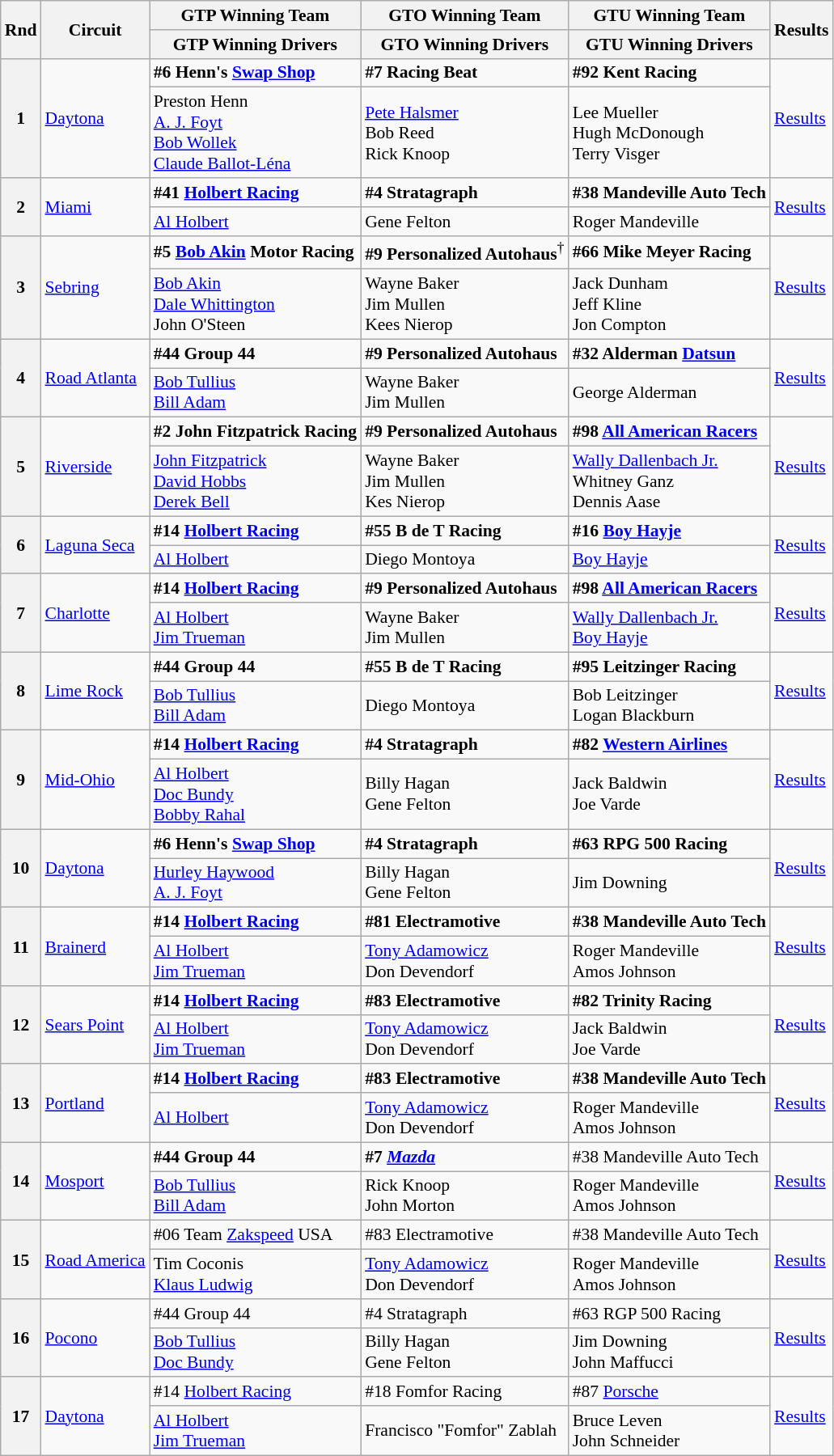<table class="wikitable" style="font-size: 90%;">
<tr>
<th rowspan=2>Rnd</th>
<th rowspan=2>Circuit</th>
<th>GTP Winning Team</th>
<th>GTO Winning Team</th>
<th>GTU Winning Team</th>
<th rowspan=2>Results</th>
</tr>
<tr>
<th>GTP Winning Drivers</th>
<th>GTO Winning Drivers</th>
<th>GTU Winning Drivers</th>
</tr>
<tr>
<th rowspan=2>1</th>
<td rowspan=2><a href='#'>Daytona</a></td>
<td><strong> #6 Henn's <a href='#'>Swap Shop</a></strong></td>
<td><strong> #7 Racing Beat</strong></td>
<td><strong> #92 Kent Racing</strong></td>
<td rowspan=2><a href='#'>Results</a></td>
</tr>
<tr>
<td> Preston Henn<br> <a href='#'>A. J. Foyt</a><br> <a href='#'>Bob Wollek</a><br> <a href='#'>Claude Ballot-Léna</a></td>
<td> <a href='#'>Pete Halsmer</a><br> Bob Reed<br> Rick Knoop</td>
<td> Lee Mueller<br> Hugh McDonough<br> Terry Visger</td>
</tr>
<tr>
<th rowspan=2>2</th>
<td rowspan=2><a href='#'>Miami</a></td>
<td><strong> #41 <a href='#'>Holbert Racing</a></strong></td>
<td><strong> #4 Stratagraph</strong></td>
<td><strong> #38 Mandeville Auto Tech</strong></td>
<td rowspan=2><a href='#'>Results</a></td>
</tr>
<tr>
<td> <a href='#'>Al Holbert</a></td>
<td> Gene Felton</td>
<td> Roger Mandeville</td>
</tr>
<tr>
<th rowspan=2>3</th>
<td rowspan=2><a href='#'>Sebring</a></td>
<td><strong> #5 <a href='#'>Bob Akin</a> Motor Racing</strong></td>
<td><strong> #9 Personalized Autohaus</strong><sup>†</sup></td>
<td><strong> #66 Mike Meyer Racing</strong></td>
<td rowspan=2><a href='#'>Results</a></td>
</tr>
<tr>
<td> <a href='#'>Bob Akin</a><br> <a href='#'>Dale Whittington</a><br> John O'Steen</td>
<td> Wayne Baker<br> Jim Mullen<br> Kees Nierop</td>
<td> Jack Dunham<br> Jeff Kline<br> Jon Compton</td>
</tr>
<tr>
<th rowspan=2>4</th>
<td rowspan=2><a href='#'>Road Atlanta</a></td>
<td><strong> #44 Group 44</strong></td>
<td><strong> #9 Personalized Autohaus</strong></td>
<td><strong> #32 Alderman <a href='#'>Datsun</a></strong></td>
<td rowspan=2><a href='#'>Results</a></td>
</tr>
<tr>
<td> <a href='#'>Bob Tullius</a><br> <a href='#'>Bill Adam</a></td>
<td> Wayne Baker<br> Jim Mullen</td>
<td> George Alderman</td>
</tr>
<tr>
<th rowspan=2>5</th>
<td rowspan=2><a href='#'>Riverside</a></td>
<td><strong> #2 John Fitzpatrick Racing</strong></td>
<td><strong> #9 Personalized Autohaus</strong></td>
<td><strong> #98 <a href='#'>All American Racers</a></strong></td>
<td rowspan=2><a href='#'>Results</a></td>
</tr>
<tr>
<td> <a href='#'>John Fitzpatrick</a><br> <a href='#'>David Hobbs</a><br> <a href='#'>Derek Bell</a></td>
<td> Wayne Baker<br> Jim Mullen<br> Kes Nierop</td>
<td> <a href='#'>Wally Dallenbach Jr.</a><br> Whitney Ganz<br> Dennis Aase</td>
</tr>
<tr>
<th rowspan=2>6</th>
<td rowspan=2><a href='#'>Laguna Seca</a></td>
<td><strong> #14 <a href='#'>Holbert Racing</a></strong></td>
<td><strong> #55 B de T Racing</strong></td>
<td><strong> #16 <a href='#'>Boy Hayje</a></strong></td>
<td rowspan=2><a href='#'>Results</a></td>
</tr>
<tr>
<td> <a href='#'>Al Holbert</a></td>
<td> Diego Montoya</td>
<td> <a href='#'>Boy Hayje</a></td>
</tr>
<tr>
<th rowspan=2>7</th>
<td rowspan=2><a href='#'>Charlotte</a></td>
<td><strong> #14 <a href='#'>Holbert Racing</a></strong></td>
<td><strong> #9 Personalized Autohaus</strong></td>
<td><strong> #98 <a href='#'>All American Racers</a></strong></td>
<td rowspan=2><a href='#'>Results</a></td>
</tr>
<tr>
<td> <a href='#'>Al Holbert</a><br> <a href='#'>Jim Trueman</a></td>
<td> Wayne Baker<br> Jim Mullen</td>
<td> <a href='#'>Wally Dallenbach Jr.</a><br> <a href='#'>Boy Hayje</a></td>
</tr>
<tr>
<th rowspan=2>8</th>
<td rowspan=2><a href='#'>Lime Rock</a></td>
<td><strong> #44 Group 44</strong></td>
<td><strong> #55 B de T Racing</strong></td>
<td><strong> #95 Leitzinger Racing</strong></td>
<td rowspan=2><a href='#'>Results</a></td>
</tr>
<tr>
<td> <a href='#'>Bob Tullius</a><br> <a href='#'>Bill Adam</a></td>
<td> Diego Montoya</td>
<td> Bob Leitzinger<br> Logan Blackburn</td>
</tr>
<tr>
<th rowspan=2>9</th>
<td rowspan=2><a href='#'>Mid-Ohio</a></td>
<td><strong> #14 <a href='#'>Holbert Racing</a></strong></td>
<td><strong> #4 Stratagraph</strong></td>
<td><strong> #82 <a href='#'>Western Airlines</a></strong></td>
<td rowspan=2><a href='#'>Results</a></td>
</tr>
<tr>
<td> <a href='#'>Al Holbert</a><br> <a href='#'>Doc Bundy</a><br> <a href='#'>Bobby Rahal</a></td>
<td> Billy Hagan<br> Gene Felton</td>
<td> Jack Baldwin<br> Joe Varde</td>
</tr>
<tr>
<th rowspan=2>10</th>
<td rowspan=2><a href='#'>Daytona</a></td>
<td><strong> #6 Henn's <a href='#'>Swap Shop</a></strong></td>
<td><strong> #4 Stratagraph</strong></td>
<td><strong> #63 RPG 500 Racing</strong></td>
<td rowspan=2><a href='#'>Results</a></td>
</tr>
<tr>
<td> <a href='#'>Hurley Haywood</a><br> <a href='#'>A. J. Foyt</a></td>
<td> Billy Hagan<br> Gene Felton</td>
<td> Jim Downing</td>
</tr>
<tr>
<th rowspan=2>11</th>
<td rowspan=2><a href='#'>Brainerd</a></td>
<td><strong> #14 <a href='#'>Holbert Racing</a></strong></td>
<td><strong> #81 Electramotive</strong></td>
<td><strong> #38 Mandeville Auto Tech</strong></td>
<td rowspan=2><a href='#'>Results</a></td>
</tr>
<tr>
<td> <a href='#'>Al Holbert</a><br> <a href='#'>Jim Trueman</a></td>
<td> <a href='#'>Tony Adamowicz</a><br> Don Devendorf</td>
<td> Roger Mandeville<br> Amos Johnson</td>
</tr>
<tr>
<th rowspan=2>12</th>
<td rowspan=2><a href='#'>Sears Point</a></td>
<td><strong> #14 <a href='#'>Holbert Racing</a></strong></td>
<td><strong> #83 Electramotive</strong></td>
<td><strong> #82 Trinity Racing</strong></td>
<td rowspan=2><a href='#'>Results</a></td>
</tr>
<tr>
<td> <a href='#'>Al Holbert</a><br> <a href='#'>Jim Trueman</a></td>
<td> <a href='#'>Tony Adamowicz</a><br> Don Devendorf</td>
<td> Jack Baldwin<br> Joe Varde</td>
</tr>
<tr>
<th rowspan=2>13</th>
<td rowspan=2><a href='#'>Portland</a></td>
<td><strong> #14 <a href='#'>Holbert Racing</a></strong></td>
<td><strong> #83 Electramotive</strong></td>
<td><strong> #38 Mandeville Auto Tech</strong></td>
<td rowspan=2><a href='#'>Results</a></td>
</tr>
<tr>
<td> <a href='#'>Al Holbert</a></td>
<td> <a href='#'>Tony Adamowicz</a><br> Don Devendorf</td>
<td> Roger Mandeville<br> Amos Johnson</td>
</tr>
<tr>
<th rowspan=2>14</th>
<td rowspan=2><a href='#'>Mosport</a></td>
<td><strong> #44 Group 44</strong></td>
<td><strong> #7 <em><a href='#'>Mazda</a><strong><em></td>
<td></strong> #38 Mandeville Auto Tech<strong></td>
<td rowspan=2><a href='#'>Results</a></td>
</tr>
<tr>
<td> <a href='#'>Bob Tullius</a><br> <a href='#'>Bill Adam</a></td>
<td> Rick Knoop<br> John Morton</td>
<td> Roger Mandeville<br> Amos Johnson</td>
</tr>
<tr>
<th rowspan=2>15</th>
<td rowspan=2><a href='#'>Road America</a></td>
<td></strong> #06 Team <a href='#'>Zakspeed</a> USA<strong></td>
<td></strong> #83 Electramotive<strong></td>
<td></strong> #38 Mandeville Auto Tech<strong></td>
<td rowspan=2><a href='#'>Results</a></td>
</tr>
<tr>
<td> Tim Coconis<br> <a href='#'>Klaus Ludwig</a></td>
<td> <a href='#'>Tony Adamowicz</a><br> Don Devendorf</td>
<td> Roger Mandeville<br> Amos Johnson</td>
</tr>
<tr>
<th rowspan=2>16</th>
<td rowspan=2><a href='#'>Pocono</a></td>
<td></strong> #44 Group 44<strong></td>
<td></strong> #4 Stratagraph<strong></td>
<td></strong> #63 RGP 500 Racing<strong></td>
<td rowspan=2><a href='#'>Results</a></td>
</tr>
<tr>
<td> <a href='#'>Bob Tullius</a><br> <a href='#'>Doc Bundy</a></td>
<td> Billy Hagan<br> Gene Felton</td>
<td> Jim Downing<br> John Maffucci</td>
</tr>
<tr>
<th rowspan=2>17</th>
<td rowspan=2><a href='#'>Daytona</a></td>
<td></strong> #14 <a href='#'>Holbert Racing</a><strong></td>
<td></strong> #18 Fomfor Racing<strong></td>
<td></strong> #87 </em><a href='#'>Porsche</a></em></strong></td>
<td rowspan=2><a href='#'>Results</a></td>
</tr>
<tr>
<td> <a href='#'>Al Holbert</a><br> <a href='#'>Jim Trueman</a></td>
<td> Francisco "Fomfor" Zablah</td>
<td> Bruce Leven<br> John Schneider</td>
</tr>
</table>
